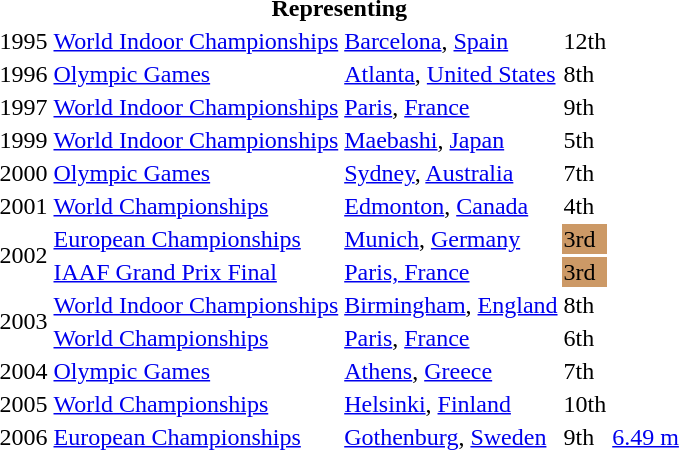<table>
<tr>
<th colspan="5">Representing </th>
</tr>
<tr>
<td>1995</td>
<td><a href='#'>World Indoor Championships</a></td>
<td><a href='#'>Barcelona</a>, <a href='#'>Spain</a></td>
<td>12th</td>
<td></td>
</tr>
<tr>
<td>1996</td>
<td><a href='#'>Olympic Games</a></td>
<td><a href='#'>Atlanta</a>, <a href='#'>United States</a></td>
<td>8th</td>
<td></td>
</tr>
<tr>
<td>1997</td>
<td><a href='#'>World Indoor Championships</a></td>
<td><a href='#'>Paris</a>, <a href='#'>France</a></td>
<td>9th</td>
<td></td>
</tr>
<tr>
<td>1999</td>
<td><a href='#'>World Indoor Championships</a></td>
<td><a href='#'>Maebashi</a>, <a href='#'>Japan</a></td>
<td>5th</td>
<td></td>
</tr>
<tr>
<td>2000</td>
<td><a href='#'>Olympic Games</a></td>
<td><a href='#'>Sydney</a>, <a href='#'>Australia</a></td>
<td>7th</td>
<td></td>
</tr>
<tr>
<td>2001</td>
<td><a href='#'>World Championships</a></td>
<td><a href='#'>Edmonton</a>, <a href='#'>Canada</a></td>
<td>4th</td>
<td></td>
</tr>
<tr>
<td rowspan=2>2002</td>
<td><a href='#'>European Championships</a></td>
<td><a href='#'>Munich</a>, <a href='#'>Germany</a></td>
<td bgcolor="cc9966">3rd</td>
<td></td>
</tr>
<tr>
<td><a href='#'>IAAF Grand Prix Final</a></td>
<td><a href='#'>Paris, France</a></td>
<td bgcolor="cc9966">3rd</td>
<td></td>
</tr>
<tr>
<td rowspan=2>2003</td>
<td><a href='#'>World Indoor Championships</a></td>
<td><a href='#'>Birmingham</a>, <a href='#'>England</a></td>
<td>8th</td>
<td></td>
</tr>
<tr>
<td><a href='#'>World Championships</a></td>
<td><a href='#'>Paris</a>, <a href='#'>France</a></td>
<td>6th</td>
<td></td>
</tr>
<tr>
<td>2004</td>
<td><a href='#'>Olympic Games</a></td>
<td><a href='#'>Athens</a>, <a href='#'>Greece</a></td>
<td>7th</td>
<td></td>
</tr>
<tr>
<td>2005</td>
<td><a href='#'>World Championships</a></td>
<td><a href='#'>Helsinki</a>, <a href='#'>Finland</a></td>
<td>10th</td>
<td></td>
</tr>
<tr>
<td>2006</td>
<td><a href='#'>European Championships</a></td>
<td><a href='#'>Gothenburg</a>, <a href='#'>Sweden</a></td>
<td>9th</td>
<td><a href='#'>6.49 m</a></td>
</tr>
</table>
